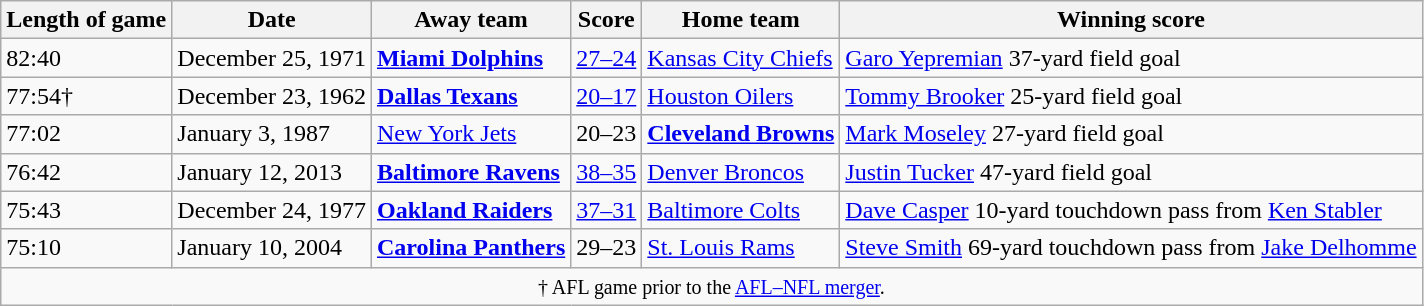<table class="wikitable sortable">
<tr>
<th>Length of game</th>
<th data-sort-type="date">Date</th>
<th>Away team</th>
<th>Score</th>
<th>Home team</th>
<th>Winning score</th>
</tr>
<tr>
<td>82:40</td>
<td>December 25, 1971</td>
<td><strong><a href='#'>Miami Dolphins</a></strong></td>
<td><a href='#'>27–24</a></td>
<td><a href='#'>Kansas City Chiefs</a></td>
<td><a href='#'>Garo Yepremian</a> 37-yard field goal</td>
</tr>
<tr>
<td>77:54†</td>
<td>December 23, 1962</td>
<td><strong><a href='#'>Dallas Texans</a></strong></td>
<td><a href='#'>20–17</a></td>
<td><a href='#'>Houston Oilers</a></td>
<td><a href='#'>Tommy Brooker</a> 25-yard field goal</td>
</tr>
<tr>
<td>77:02</td>
<td>January 3, 1987</td>
<td><a href='#'>New York Jets</a></td>
<td>20–23</td>
<td><strong><a href='#'>Cleveland Browns</a></strong></td>
<td><a href='#'>Mark Moseley</a> 27-yard field goal</td>
</tr>
<tr>
<td>76:42</td>
<td>January 12, 2013</td>
<td><strong><a href='#'>Baltimore Ravens</a></strong></td>
<td><a href='#'>38–35</a></td>
<td><a href='#'>Denver Broncos</a></td>
<td><a href='#'>Justin Tucker</a> 47-yard field goal</td>
</tr>
<tr>
<td>75:43</td>
<td>December 24, 1977</td>
<td><strong><a href='#'>Oakland Raiders</a></strong></td>
<td><a href='#'>37–31</a></td>
<td><a href='#'>Baltimore Colts</a></td>
<td><a href='#'>Dave Casper</a> 10-yard touchdown pass from <a href='#'>Ken Stabler</a></td>
</tr>
<tr>
<td>75:10</td>
<td>January 10, 2004</td>
<td><strong><a href='#'>Carolina Panthers</a></strong></td>
<td>29–23</td>
<td><a href='#'>St. Louis Rams</a></td>
<td><a href='#'>Steve Smith</a> 69-yard touchdown pass from <a href='#'>Jake Delhomme</a></td>
</tr>
<tr>
<td class="sortbottom" style="text-align:center;" colspan=6><small>† AFL game prior to the <a href='#'>AFL–NFL merger</a>.</small></td>
</tr>
</table>
